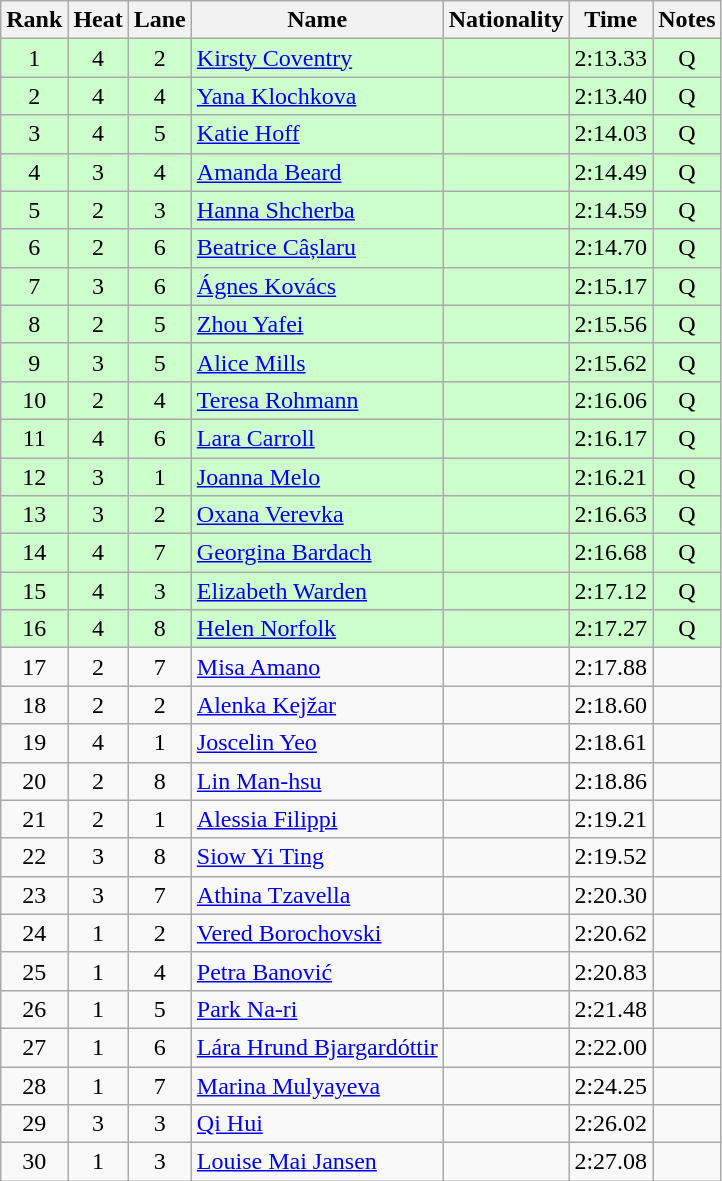<table class="wikitable sortable" style="text-align:center">
<tr>
<th>Rank</th>
<th>Heat</th>
<th>Lane</th>
<th>Name</th>
<th>Nationality</th>
<th>Time</th>
<th>Notes</th>
</tr>
<tr bgcolor=#ccffcc>
<td>1</td>
<td>4</td>
<td>2</td>
<td align=left><a href='#'>Kirsty Coventry</a></td>
<td align=left></td>
<td>2:13.33</td>
<td>Q</td>
</tr>
<tr bgcolor=#ccffcc>
<td>2</td>
<td>4</td>
<td>4</td>
<td align=left><a href='#'>Yana Klochkova</a></td>
<td align=left></td>
<td>2:13.40</td>
<td>Q</td>
</tr>
<tr bgcolor=#ccffcc>
<td>3</td>
<td>4</td>
<td>5</td>
<td align=left><a href='#'>Katie Hoff</a></td>
<td align=left></td>
<td>2:14.03</td>
<td>Q</td>
</tr>
<tr bgcolor=#ccffcc>
<td>4</td>
<td>3</td>
<td>4</td>
<td align=left><a href='#'>Amanda Beard</a></td>
<td align=left></td>
<td>2:14.49</td>
<td>Q</td>
</tr>
<tr bgcolor=#ccffcc>
<td>5</td>
<td>2</td>
<td>3</td>
<td align=left><a href='#'>Hanna Shcherba</a></td>
<td align=left></td>
<td>2:14.59</td>
<td>Q</td>
</tr>
<tr bgcolor=#ccffcc>
<td>6</td>
<td>2</td>
<td>6</td>
<td align=left><a href='#'>Beatrice Câșlaru</a></td>
<td align=left></td>
<td>2:14.70</td>
<td>Q</td>
</tr>
<tr bgcolor=#ccffcc>
<td>7</td>
<td>3</td>
<td>6</td>
<td align=left><a href='#'>Ágnes Kovács</a></td>
<td align=left></td>
<td>2:15.17</td>
<td>Q</td>
</tr>
<tr bgcolor=#ccffcc>
<td>8</td>
<td>2</td>
<td>5</td>
<td align=left><a href='#'>Zhou Yafei</a></td>
<td align=left></td>
<td>2:15.56</td>
<td>Q</td>
</tr>
<tr bgcolor=#ccffcc>
<td>9</td>
<td>3</td>
<td>5</td>
<td align=left><a href='#'>Alice Mills</a></td>
<td align=left></td>
<td>2:15.62</td>
<td>Q</td>
</tr>
<tr bgcolor=#ccffcc>
<td>10</td>
<td>2</td>
<td>4</td>
<td align=left><a href='#'>Teresa Rohmann</a></td>
<td align=left></td>
<td>2:16.06</td>
<td>Q</td>
</tr>
<tr bgcolor=#ccffcc>
<td>11</td>
<td>4</td>
<td>6</td>
<td align=left><a href='#'>Lara Carroll</a></td>
<td align=left></td>
<td>2:16.17</td>
<td>Q</td>
</tr>
<tr bgcolor=#ccffcc>
<td>12</td>
<td>3</td>
<td>1</td>
<td align=left><a href='#'>Joanna Melo</a></td>
<td align=left></td>
<td>2:16.21</td>
<td>Q</td>
</tr>
<tr bgcolor=#ccffcc>
<td>13</td>
<td>3</td>
<td>2</td>
<td align=left><a href='#'>Oxana Verevka</a></td>
<td align=left></td>
<td>2:16.63</td>
<td>Q</td>
</tr>
<tr bgcolor=#ccffcc>
<td>14</td>
<td>4</td>
<td>7</td>
<td align=left><a href='#'>Georgina Bardach</a></td>
<td align=left></td>
<td>2:16.68</td>
<td>Q</td>
</tr>
<tr bgcolor=#ccffcc>
<td>15</td>
<td>4</td>
<td>3</td>
<td align=left><a href='#'>Elizabeth Warden</a></td>
<td align=left></td>
<td>2:17.12</td>
<td>Q</td>
</tr>
<tr bgcolor=#ccffcc>
<td>16</td>
<td>4</td>
<td>8</td>
<td align=left><a href='#'>Helen Norfolk</a></td>
<td align=left></td>
<td>2:17.27</td>
<td>Q</td>
</tr>
<tr>
<td>17</td>
<td>2</td>
<td>7</td>
<td align=left><a href='#'>Misa Amano</a></td>
<td align=left></td>
<td>2:17.88</td>
<td></td>
</tr>
<tr>
<td>18</td>
<td>2</td>
<td>2</td>
<td align=left><a href='#'>Alenka Kejžar</a></td>
<td align=left></td>
<td>2:18.60</td>
<td></td>
</tr>
<tr>
<td>19</td>
<td>4</td>
<td>1</td>
<td align=left><a href='#'>Joscelin Yeo</a></td>
<td align=left></td>
<td>2:18.61</td>
<td></td>
</tr>
<tr>
<td>20</td>
<td>2</td>
<td>8</td>
<td align=left><a href='#'>Lin Man-hsu</a></td>
<td align=left></td>
<td>2:18.86</td>
<td></td>
</tr>
<tr>
<td>21</td>
<td>2</td>
<td>1</td>
<td align=left><a href='#'>Alessia Filippi</a></td>
<td align=left></td>
<td>2:19.21</td>
<td></td>
</tr>
<tr>
<td>22</td>
<td>3</td>
<td>8</td>
<td align=left><a href='#'>Siow Yi Ting</a></td>
<td align=left></td>
<td>2:19.52</td>
<td></td>
</tr>
<tr>
<td>23</td>
<td>3</td>
<td>7</td>
<td align=left><a href='#'>Athina Tzavella</a></td>
<td align=left></td>
<td>2:20.30</td>
<td></td>
</tr>
<tr>
<td>24</td>
<td>1</td>
<td>2</td>
<td align=left><a href='#'>Vered Borochovski</a></td>
<td align=left></td>
<td>2:20.62</td>
<td></td>
</tr>
<tr>
<td>25</td>
<td>1</td>
<td>4</td>
<td align=left><a href='#'>Petra Banović</a></td>
<td align=left></td>
<td>2:20.83</td>
<td></td>
</tr>
<tr>
<td>26</td>
<td>1</td>
<td>5</td>
<td align=left><a href='#'>Park Na-ri</a></td>
<td align=left></td>
<td>2:21.48</td>
<td></td>
</tr>
<tr>
<td>27</td>
<td>1</td>
<td>6</td>
<td align=left><a href='#'>Lára Hrund Bjargardóttir</a></td>
<td align=left></td>
<td>2:22.00</td>
<td></td>
</tr>
<tr>
<td>28</td>
<td>1</td>
<td>7</td>
<td align=left><a href='#'>Marina Mulyayeva</a></td>
<td align=left></td>
<td>2:24.25</td>
<td></td>
</tr>
<tr>
<td>29</td>
<td>3</td>
<td>3</td>
<td align=left><a href='#'>Qi Hui</a></td>
<td align=left></td>
<td>2:26.02</td>
<td></td>
</tr>
<tr>
<td>30</td>
<td>1</td>
<td>3</td>
<td align=left><a href='#'>Louise Mai Jansen</a></td>
<td align=left></td>
<td>2:27.08</td>
<td></td>
</tr>
</table>
